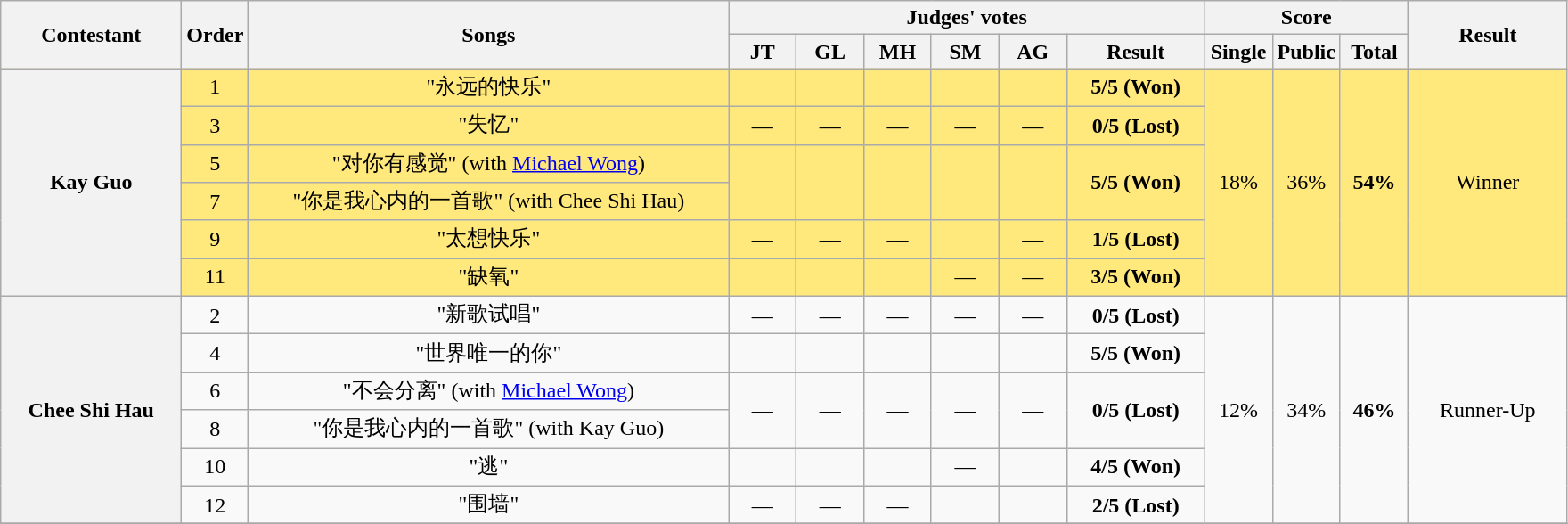<table class="wikitable plainrowheaders" style="text-align:center;">
<tr>
<th rowspan=2 scope="col" style="width:8em;">Contestant</th>
<th rowspan=2 scope="col">Order</th>
<th rowspan=2 scope="col" style="width:22em;">Songs</th>
<th colspan=6 scope="col">Judges' votes</th>
<th colspan=3 scope="col">Score</th>
<th rowspan=2 scope="col" style="width:7em;">Result</th>
</tr>
<tr>
<th style="width:2.7em;">JT</th>
<th style="width:2.7em;">GL</th>
<th style="width:2.7em;">MH</th>
<th style="width:2.7em;">SM</th>
<th style="width:2.7em;">AG</th>
<th style="width:6em;">Result</th>
<th style="width:2.7em;">Single</th>
<th style="width:2.7em;">Public</th>
<th style="width:2.7em;">Total</th>
</tr>
<tr style="background:#ffe87c;">
<th rowspan=6 scope="row">Kay Guo</th>
<td>1</td>
<td>"永远的快乐"</td>
<td><strong></strong></td>
<td><strong></strong></td>
<td><strong></strong></td>
<td><strong></strong></td>
<td><strong></strong></td>
<td><strong>5/5 (Won)</strong></td>
<td rowspan=6>18%</td>
<td rowspan=6>36%</td>
<td rowspan=6><strong>54%</strong></td>
<td rowspan=6>Winner</td>
</tr>
<tr style="background:#ffe87c;">
<td>3</td>
<td>"失忆"</td>
<td>—</td>
<td>—</td>
<td>—</td>
<td>—</td>
<td>—</td>
<td><strong>0/5 (Lost)</strong></td>
</tr>
<tr style="background:#ffe87c;">
<td>5</td>
<td>"对你有感觉" (with <a href='#'>Michael Wong</a>)</td>
<td rowspan=2><strong></strong></td>
<td rowspan=2><strong></strong></td>
<td rowspan=2><strong></strong></td>
<td rowspan=2><strong></strong></td>
<td rowspan=2><strong></strong></td>
<td rowspan=2><strong>5/5 (Won)</strong></td>
</tr>
<tr style="background:#ffe87c;">
<td>7</td>
<td>"你是我心内的一首歌" (with Chee Shi Hau)</td>
</tr>
<tr style="background:#ffe87c;">
<td>9</td>
<td>"太想快乐"</td>
<td>—</td>
<td>—</td>
<td>—</td>
<td><strong></strong></td>
<td>—</td>
<td><strong>1/5 (Lost)</strong></td>
</tr>
<tr style="background:#ffe87c;">
<td>11</td>
<td>"缺氧"</td>
<td><strong></strong></td>
<td><strong></strong></td>
<td><strong></strong></td>
<td>—</td>
<td>—</td>
<td><strong>3/5 (Won)</strong></td>
</tr>
<tr>
<th rowspan=6 scope="row">Chee Shi Hau</th>
<td>2</td>
<td>"新歌试唱"</td>
<td>—</td>
<td>—</td>
<td>—</td>
<td>—</td>
<td>—</td>
<td><strong>0/5 (Lost)</strong></td>
<td rowspan=6>12%</td>
<td rowspan=6>34%</td>
<td rowspan=6><strong>46%</strong></td>
<td rowspan=6>Runner-Up</td>
</tr>
<tr>
<td>4</td>
<td>"世界唯一的你"</td>
<td><strong></strong></td>
<td><strong></strong></td>
<td><strong></strong></td>
<td><strong></strong></td>
<td><strong></strong></td>
<td><strong>5/5 (Won)</strong></td>
</tr>
<tr>
<td>6</td>
<td>"不会分离" (with <a href='#'>Michael Wong</a>)</td>
<td rowspan=2>—</td>
<td rowspan=2>—</td>
<td rowspan=2>—</td>
<td rowspan=2>—</td>
<td rowspan=2>—</td>
<td rowspan=2><strong>0/5 (Lost)</strong></td>
</tr>
<tr>
<td>8</td>
<td>"你是我心内的一首歌" (with Kay Guo)</td>
</tr>
<tr>
<td>10</td>
<td>"逃"</td>
<td><strong></strong></td>
<td><strong></strong></td>
<td><strong></strong></td>
<td>—</td>
<td><strong></strong></td>
<td><strong>4/5 (Won)</strong></td>
</tr>
<tr>
<td>12</td>
<td>"围墙"</td>
<td>—</td>
<td>—</td>
<td>—</td>
<td><strong></strong></td>
<td><strong></strong></td>
<td><strong>2/5 (Lost)</strong></td>
</tr>
<tr>
</tr>
</table>
